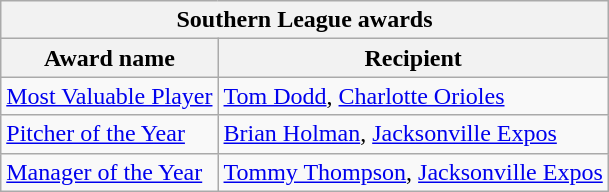<table class="wikitable">
<tr>
<th colspan="2">Southern League awards</th>
</tr>
<tr>
<th>Award name</th>
<th>Recipient</th>
</tr>
<tr>
<td><a href='#'>Most Valuable Player</a></td>
<td><a href='#'>Tom Dodd</a>, <a href='#'>Charlotte Orioles</a></td>
</tr>
<tr>
<td><a href='#'>Pitcher of the Year</a></td>
<td><a href='#'>Brian Holman</a>, <a href='#'>Jacksonville Expos</a></td>
</tr>
<tr>
<td><a href='#'>Manager of the Year</a></td>
<td><a href='#'>Tommy Thompson</a>, <a href='#'>Jacksonville Expos</a></td>
</tr>
</table>
